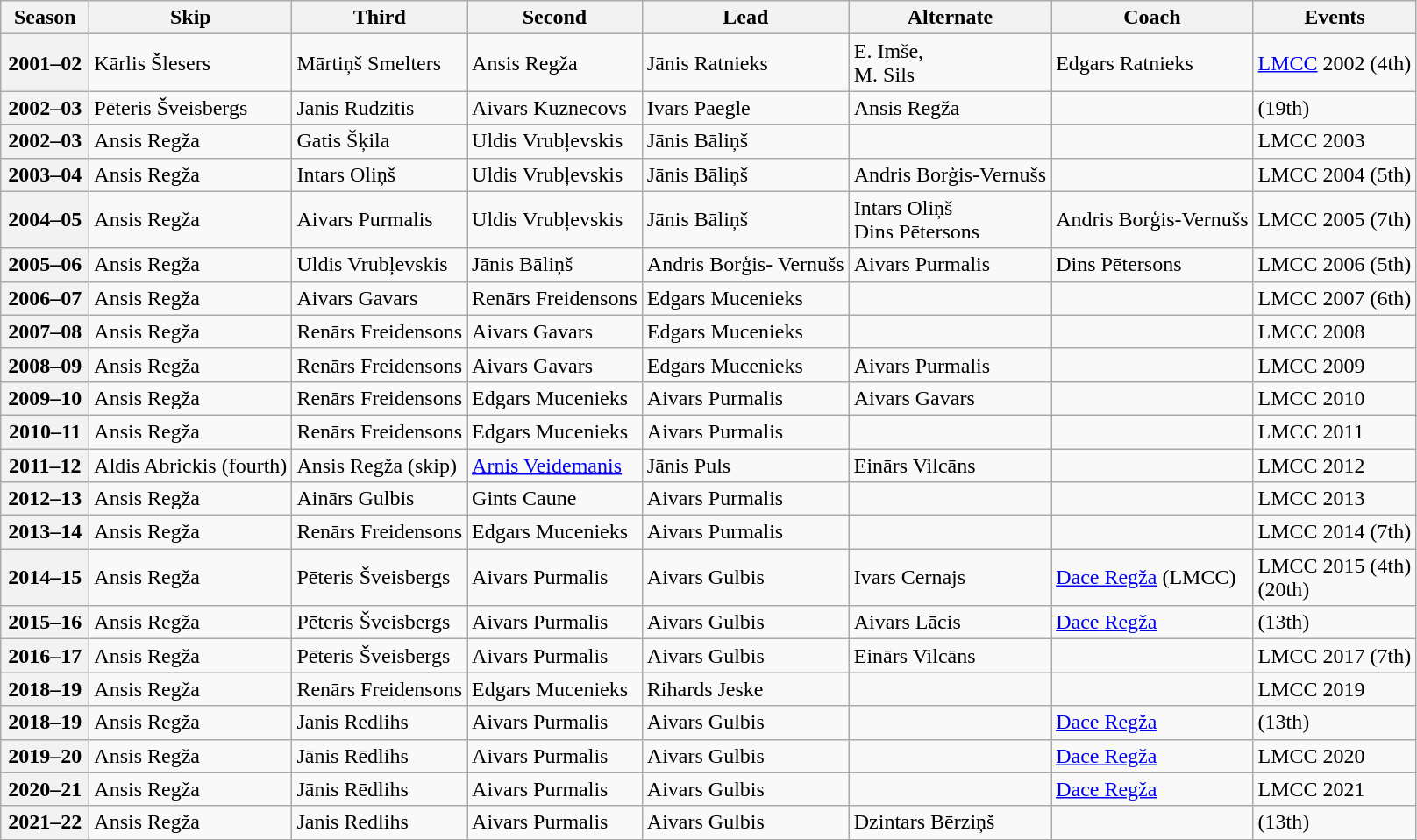<table class="wikitable">
<tr>
<th scope="col" width=60>Season</th>
<th scope="col">Skip</th>
<th scope="col">Third</th>
<th scope="col">Second</th>
<th scope="col">Lead</th>
<th scope="col">Alternate</th>
<th scope="col">Coach</th>
<th scope="col">Events</th>
</tr>
<tr>
<th scope="row">2001–02</th>
<td>Kārlis Šlesers</td>
<td>Mārtiņš Smelters</td>
<td>Ansis Regža</td>
<td>Jānis Ratnieks</td>
<td>E. Imše,<br>M. Sils</td>
<td>Edgars Ratnieks</td>
<td><a href='#'>LMCC</a> 2002 (4th)</td>
</tr>
<tr>
<th scope="row">2002–03</th>
<td>Pēteris Šveisbergs</td>
<td>Janis Rudzitis</td>
<td>Aivars Kuznecovs</td>
<td>Ivars Paegle</td>
<td>Ansis Regža</td>
<td></td>
<td> (19th)</td>
</tr>
<tr>
<th scope="row">2002–03</th>
<td>Ansis Regža</td>
<td>Gatis Šķila</td>
<td>Uldis Vrubļevskis</td>
<td>Jānis Bāliņš</td>
<td></td>
<td></td>
<td>LMCC 2003 </td>
</tr>
<tr>
<th scope="row">2003–04</th>
<td>Ansis Regža</td>
<td>Intars Oliņš</td>
<td>Uldis Vrubļevskis</td>
<td>Jānis Bāliņš</td>
<td>Andris Borģis-Vernušs</td>
<td></td>
<td>LMCC 2004 (5th)</td>
</tr>
<tr>
<th scope="row">2004–05</th>
<td>Ansis Regža</td>
<td>Aivars Purmalis</td>
<td>Uldis Vrubļevskis</td>
<td>Jānis Bāliņš</td>
<td>Intars Oliņš<br>Dins Pētersons</td>
<td>Andris Borģis-Vernušs</td>
<td>LMCC 2005 (7th)</td>
</tr>
<tr>
<th scope="row">2005–06</th>
<td>Ansis Regža</td>
<td>Uldis Vrubļevskis</td>
<td>Jānis Bāliņš</td>
<td>Аndris Borģis- Vernušs</td>
<td>Aivars Purmalis</td>
<td>Dins Pētersons</td>
<td>LMCC 2006 (5th)</td>
</tr>
<tr>
<th scope="row">2006–07</th>
<td>Ansis Regža</td>
<td>Aivars Gavars</td>
<td>Renārs Freidensons</td>
<td>Edgars Mucenieks</td>
<td></td>
<td></td>
<td>LMCC 2007 (6th)</td>
</tr>
<tr>
<th scope="row">2007–08</th>
<td>Ansis Regža</td>
<td>Renārs Freidensons</td>
<td>Aivars Gavars</td>
<td>Edgars Mucenieks</td>
<td></td>
<td></td>
<td>LMCC 2008 </td>
</tr>
<tr>
<th scope="row">2008–09</th>
<td>Ansis Regža</td>
<td>Renārs Freidensons</td>
<td>Aivars Gavars</td>
<td>Edgars Mucenieks</td>
<td>Aivars Purmalis</td>
<td></td>
<td>LMCC 2009 </td>
</tr>
<tr>
<th scope="row">2009–10</th>
<td>Ansis Regža</td>
<td>Renārs Freidensons</td>
<td>Edgars Mucenieks</td>
<td>Aivars Purmalis</td>
<td>Aivars Gavars</td>
<td></td>
<td>LMCC 2010 </td>
</tr>
<tr>
<th scope="row">2010–11</th>
<td>Ansis Regža</td>
<td>Renārs Freidensons</td>
<td>Edgars Mucenieks</td>
<td>Aivars Purmalis</td>
<td></td>
<td></td>
<td>LMCC 2011 </td>
</tr>
<tr>
<th scope="row">2011–12</th>
<td>Aldis Abrickis (fourth)</td>
<td>Ansis Regža (skip)</td>
<td><a href='#'>Arnis Veidemanis</a></td>
<td>Jānis Puls</td>
<td>Einārs Vilcāns</td>
<td></td>
<td>LMCC 2012 </td>
</tr>
<tr>
<th scope="row">2012–13</th>
<td>Ansis Regža</td>
<td>Ainārs Gulbis</td>
<td>Gints Caune</td>
<td>Aivars Purmalis</td>
<td></td>
<td></td>
<td>LMCC 2013 </td>
</tr>
<tr>
<th scope="row">2013–14</th>
<td>Ansis Regža</td>
<td>Renārs Freidensons</td>
<td>Edgars Mucenieks</td>
<td>Aivars Purmalis</td>
<td></td>
<td></td>
<td>LMCC 2014 (7th)</td>
</tr>
<tr>
<th scope="row">2014–15</th>
<td>Ansis Regža</td>
<td>Pēteris Šveisbergs</td>
<td>Aivars Purmalis</td>
<td>Aivars Gulbis</td>
<td>Ivars Cernajs</td>
<td><a href='#'>Dace Regža</a> (LMCC)</td>
<td>LMCC 2015 (4th)<br> (20th)</td>
</tr>
<tr>
<th scope="row">2015–16</th>
<td>Ansis Regža</td>
<td>Pēteris Šveisbergs</td>
<td>Aivars Purmalis</td>
<td>Aivars Gulbis</td>
<td>Aivars Lācis</td>
<td><a href='#'>Dace Regža</a></td>
<td> (13th)</td>
</tr>
<tr>
<th scope="row">2016–17</th>
<td>Ansis Regža</td>
<td>Pēteris Šveisbergs</td>
<td>Aivars Purmalis</td>
<td>Aivars Gulbis</td>
<td>Einārs Vilcāns</td>
<td></td>
<td>LMCC 2017 (7th)</td>
</tr>
<tr>
<th scope="row">2018–19</th>
<td>Ansis Regža</td>
<td>Renārs Freidensons</td>
<td>Edgars Mucenieks</td>
<td>Rihards Jeske</td>
<td></td>
<td></td>
<td>LMCC 2019 </td>
</tr>
<tr>
<th scope="row">2018–19</th>
<td>Ansis Regža</td>
<td>Janis Redlihs</td>
<td>Aivars Purmalis</td>
<td>Aivars Gulbis</td>
<td></td>
<td><a href='#'>Dace Regža</a></td>
<td> (13th)</td>
</tr>
<tr>
<th scope="row">2019–20</th>
<td>Ansis Regža</td>
<td>Jānis Rēdlihs</td>
<td>Aivars Purmalis</td>
<td>Aivars Gulbis</td>
<td></td>
<td><a href='#'>Dace Regža</a></td>
<td>LMCC 2020 </td>
</tr>
<tr>
<th scope="row">2020–21</th>
<td>Ansis Regža</td>
<td>Jānis Rēdlihs</td>
<td>Aivars Purmalis</td>
<td>Aivars Gulbis</td>
<td></td>
<td><a href='#'>Dace Regža</a></td>
<td>LMCC 2021 </td>
</tr>
<tr>
<th scope="row">2021–22</th>
<td>Ansis Regža</td>
<td>Janis Redlihs</td>
<td>Aivars Purmalis</td>
<td>Aivars Gulbis</td>
<td>Dzintars Bērziņš</td>
<td></td>
<td> (13th)</td>
</tr>
</table>
